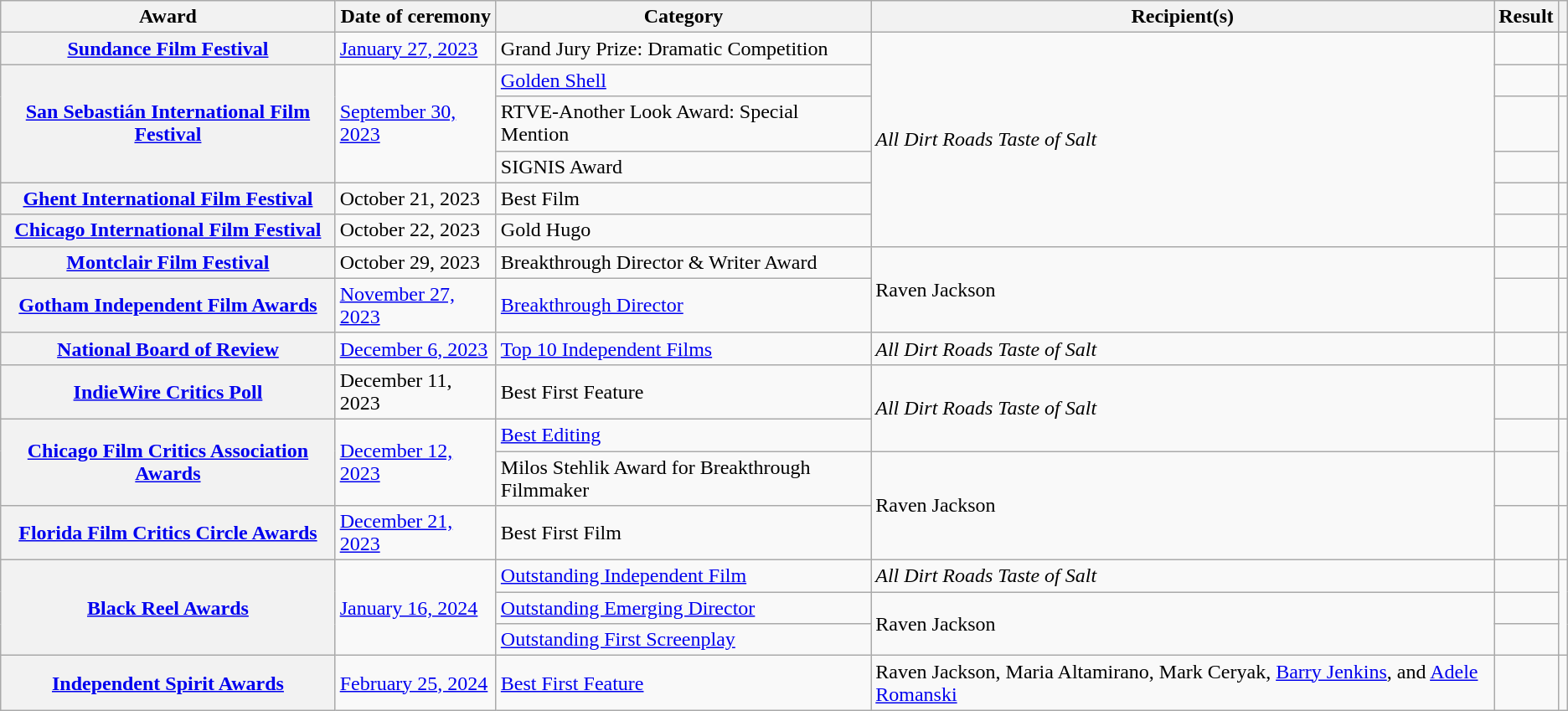<table class="wikitable sortable plainrowheaders">
<tr>
<th scope="col">Award</th>
<th scope="col">Date of ceremony</th>
<th scope="col">Category</th>
<th scope="col">Recipient(s)</th>
<th scope="col">Result</th>
<th class="unsortable" scope="col"></th>
</tr>
<tr>
<th scope="row"><a href='#'>Sundance Film Festival</a></th>
<td><a href='#'>January 27, 2023</a></td>
<td>Grand Jury Prize: Dramatic Competition</td>
<td rowspan="6"><em>All Dirt Roads Taste of Salt</em></td>
<td></td>
<td align="center"></td>
</tr>
<tr>
<th scope="row" rowspan="3"><a href='#'>San Sebastián International Film Festival</a></th>
<td rowspan="3"><a href='#'>September 30, 2023</a></td>
<td><a href='#'>Golden Shell</a></td>
<td></td>
<td align="center"></td>
</tr>
<tr>
<td>RTVE-Another Look Award: Special Mention</td>
<td></td>
<td align="center" rowspan="2"></td>
</tr>
<tr>
<td>SIGNIS Award</td>
<td></td>
</tr>
<tr>
<th scope="row"><a href='#'>Ghent International Film Festival</a></th>
<td>October 21, 2023</td>
<td>Best Film</td>
<td></td>
<td align="center"></td>
</tr>
<tr>
<th scope="row"><a href='#'>Chicago International Film Festival</a></th>
<td>October 22, 2023</td>
<td>Gold Hugo</td>
<td></td>
<td align="center"></td>
</tr>
<tr>
<th scope="row"><a href='#'>Montclair Film Festival</a></th>
<td>October 29, 2023</td>
<td>Breakthrough Director & Writer Award</td>
<td rowspan="2">Raven Jackson</td>
<td></td>
<td align="center"></td>
</tr>
<tr>
<th scope="row"><a href='#'>Gotham Independent Film Awards</a></th>
<td><a href='#'>November 27, 2023</a></td>
<td><a href='#'>Breakthrough Director</a></td>
<td></td>
<td align="center"></td>
</tr>
<tr>
<th scope="row"><a href='#'>National Board of Review</a></th>
<td><a href='#'>December 6, 2023</a></td>
<td><a href='#'>Top 10 Independent Films</a></td>
<td><em>All Dirt Roads Taste of Salt</em></td>
<td></td>
<td align="center"></td>
</tr>
<tr>
<th scope="row"><a href='#'>IndieWire Critics Poll</a></th>
<td>December 11, 2023</td>
<td>Best First Feature</td>
<td rowspan="2"><em>All Dirt Roads Taste of Salt</em></td>
<td></td>
<td align="center"></td>
</tr>
<tr>
<th rowspan="2" scope="row"><a href='#'>Chicago Film Critics Association Awards</a></th>
<td rowspan="2"><a href='#'>December 12, 2023</a></td>
<td><a href='#'>Best Editing</a></td>
<td></td>
<td rowspan="2" align="center"></td>
</tr>
<tr>
<td>Milos Stehlik Award for Breakthrough Filmmaker</td>
<td rowspan="2">Raven Jackson</td>
<td></td>
</tr>
<tr>
<th scope="row"><a href='#'>Florida Film Critics Circle Awards</a></th>
<td><a href='#'>December 21, 2023</a></td>
<td>Best First Film</td>
<td></td>
<td align="center"></td>
</tr>
<tr>
<th scope="row" rowspan="3"><a href='#'>Black Reel Awards</a></th>
<td rowspan="3"><a href='#'>January 16, 2024</a></td>
<td><a href='#'>Outstanding Independent Film</a></td>
<td><em>All Dirt Roads Taste of Salt</em></td>
<td></td>
<td align="center" rowspan="3"></td>
</tr>
<tr>
<td><a href='#'>Outstanding Emerging Director</a></td>
<td rowspan="2">Raven Jackson</td>
<td></td>
</tr>
<tr>
<td><a href='#'>Outstanding First Screenplay</a></td>
<td></td>
</tr>
<tr>
<th scope="row"><a href='#'>Independent Spirit Awards</a></th>
<td><a href='#'>February 25, 2024</a></td>
<td><a href='#'>Best First Feature</a></td>
<td>Raven Jackson, Maria Altamirano, Mark Ceryak, <a href='#'>Barry Jenkins</a>, and <a href='#'>Adele Romanski</a></td>
<td></td>
<td align="center"></td>
</tr>
</table>
